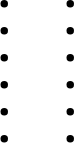<table>
<tr>
<td><br><ul><li></li><li></li><li></li><li></li><li></li><li></li></ul></td>
<td><br><ul><li></li><li></li><li></li><li></li><li></li><li></li></ul></td>
</tr>
</table>
